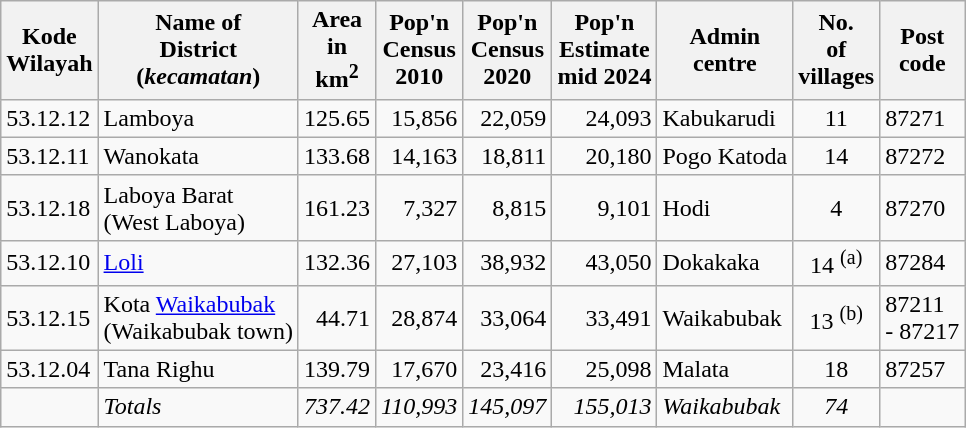<table class="sortable wikitable">
<tr>
<th>Kode <br>Wilayah</th>
<th>Name of<br>District<br>(<em>kecamatan</em>)</th>
<th>Area <br>in <br>km<sup>2</sup></th>
<th>Pop'n<br>Census<br>2010</th>
<th>Pop'n<br>Census<br>2020</th>
<th>Pop'n<br>Estimate<br>mid 2024</th>
<th>Admin<br>centre</th>
<th>No. <br>of<br>villages</th>
<th>Post<br>code</th>
</tr>
<tr>
<td>53.12.12</td>
<td>Lamboya </td>
<td align="right">125.65</td>
<td align="right">15,856</td>
<td align="right">22,059</td>
<td align="right">24,093</td>
<td>Kabukarudi</td>
<td align="center">11</td>
<td>87271</td>
</tr>
<tr>
<td>53.12.11</td>
<td>Wanokata </td>
<td align="right">133.68</td>
<td align="right">14,163</td>
<td align="right">18,811</td>
<td align="right">20,180</td>
<td>Pogo Katoda</td>
<td align="center">14</td>
<td>87272</td>
</tr>
<tr>
<td>53.12.18</td>
<td>Laboya Barat  <br>(West Laboya)</td>
<td align="right">161.23</td>
<td align="right">7,327</td>
<td align="right">8,815</td>
<td align="right">9,101</td>
<td>Hodi</td>
<td align="center">4</td>
<td>87270</td>
</tr>
<tr>
<td>53.12.10</td>
<td><a href='#'>Loli</a></td>
<td align="right">132.36</td>
<td align="right">27,103</td>
<td align="right">38,932</td>
<td align="right">43,050</td>
<td>Dokakaka</td>
<td align="center">14 <sup>(a)</sup></td>
<td>87284</td>
</tr>
<tr>
<td>53.12.15</td>
<td>Kota <a href='#'>Waikabubak</a> <br>(Waikabubak town)</td>
<td align="right">44.71</td>
<td align="right">28,874</td>
<td align="right">33,064</td>
<td align="right">33,491</td>
<td>Waikabubak</td>
<td align="center">13 <sup>(b)</sup></td>
<td>87211<br>- 87217</td>
</tr>
<tr>
<td>53.12.04</td>
<td>Tana Righu </td>
<td align="right">139.79</td>
<td align="right">17,670</td>
<td align="right">23,416</td>
<td align="right">25,098</td>
<td>Malata</td>
<td align="center">18</td>
<td>87257</td>
</tr>
<tr>
<td></td>
<td><em>Totals</em></td>
<td align="right"><em>737.42</em></td>
<td align="right"><em>110,993</em></td>
<td align="right"><em>145,097</em></td>
<td align="right"><em>155,013</em></td>
<td><em>Waikabubak</em></td>
<td align="center"><em>74</em></td>
</tr>
</table>
